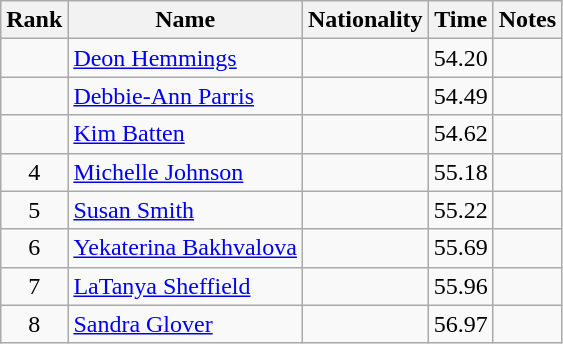<table class="wikitable sortable" style="text-align:center">
<tr>
<th>Rank</th>
<th>Name</th>
<th>Nationality</th>
<th>Time</th>
<th>Notes</th>
</tr>
<tr>
<td></td>
<td align=left><a href='#'>Deon Hemmings</a></td>
<td align=left></td>
<td>54.20</td>
<td></td>
</tr>
<tr>
<td></td>
<td align=left><a href='#'>Debbie-Ann Parris</a></td>
<td align=left></td>
<td>54.49</td>
<td></td>
</tr>
<tr>
<td></td>
<td align=left><a href='#'>Kim Batten</a></td>
<td align=left></td>
<td>54.62</td>
<td></td>
</tr>
<tr>
<td>4</td>
<td align=left><a href='#'>Michelle Johnson</a></td>
<td align=left></td>
<td>55.18</td>
<td></td>
</tr>
<tr>
<td>5</td>
<td align=left><a href='#'>Susan Smith</a></td>
<td align=left></td>
<td>55.22</td>
<td></td>
</tr>
<tr>
<td>6</td>
<td align=left><a href='#'>Yekaterina Bakhvalova</a></td>
<td align=left></td>
<td>55.69</td>
<td></td>
</tr>
<tr>
<td>7</td>
<td align=left><a href='#'>LaTanya Sheffield</a></td>
<td align=left></td>
<td>55.96</td>
<td></td>
</tr>
<tr>
<td>8</td>
<td align=left><a href='#'>Sandra Glover</a></td>
<td align=left></td>
<td>56.97</td>
<td></td>
</tr>
</table>
